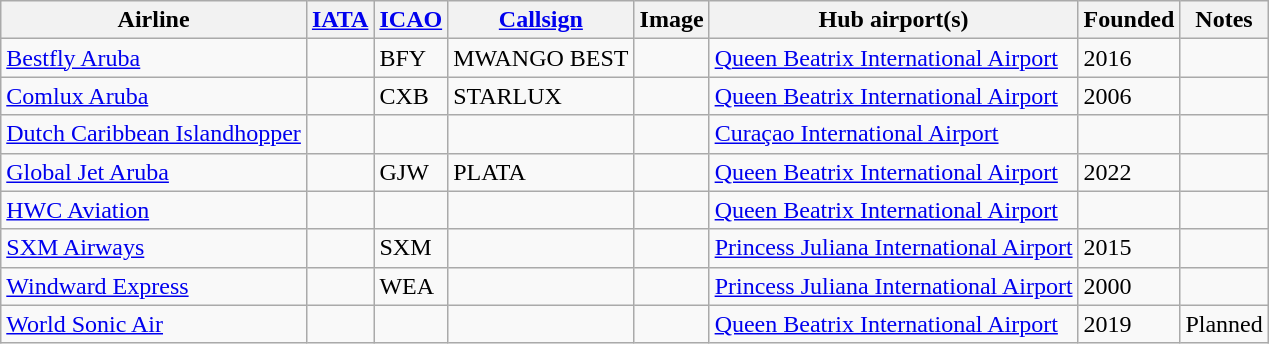<table class="wikitable sortable">
<tr valign="middle">
<th>Airline</th>
<th><a href='#'>IATA</a></th>
<th><a href='#'>ICAO</a></th>
<th><a href='#'>Callsign</a></th>
<th class="unsortable">Image</th>
<th>Hub airport(s)</th>
<th>Founded</th>
<th class="unsortable">Notes</th>
</tr>
<tr>
<td><a href='#'>Bestfly Aruba</a></td>
<td></td>
<td>BFY</td>
<td>MWANGO BEST</td>
<td></td>
<td><a href='#'>Queen Beatrix International Airport</a></td>
<td>2016</td>
<td></td>
</tr>
<tr>
<td><a href='#'>Comlux Aruba</a></td>
<td></td>
<td>CXB</td>
<td>STARLUX</td>
<td></td>
<td><a href='#'>Queen Beatrix International Airport</a></td>
<td>2006</td>
<td></td>
</tr>
<tr>
<td><a href='#'>Dutch Caribbean Islandhopper</a></td>
<td></td>
<td></td>
<td></td>
<td></td>
<td><a href='#'>Curaçao International Airport</a></td>
<td></td>
<td></td>
</tr>
<tr>
<td><a href='#'>Global Jet Aruba</a></td>
<td></td>
<td>GJW</td>
<td>PLATA</td>
<td></td>
<td><a href='#'>Queen Beatrix International Airport</a></td>
<td>2022</td>
<td></td>
</tr>
<tr>
<td><a href='#'>HWC Aviation</a></td>
<td></td>
<td></td>
<td></td>
<td></td>
<td><a href='#'>Queen Beatrix International Airport</a></td>
<td></td>
<td></td>
</tr>
<tr>
<td><a href='#'>SXM Airways</a></td>
<td></td>
<td>SXM</td>
<td></td>
<td></td>
<td><a href='#'>Princess Juliana International Airport</a></td>
<td>2015</td>
<td></td>
</tr>
<tr>
<td><a href='#'>Windward Express</a></td>
<td></td>
<td>WEA</td>
<td></td>
<td></td>
<td><a href='#'>Princess Juliana International Airport</a></td>
<td>2000</td>
<td></td>
</tr>
<tr>
<td><a href='#'>World Sonic Air</a></td>
<td></td>
<td></td>
<td></td>
<td></td>
<td><a href='#'>Queen Beatrix International Airport</a></td>
<td>2019</td>
<td>Planned</td>
</tr>
</table>
